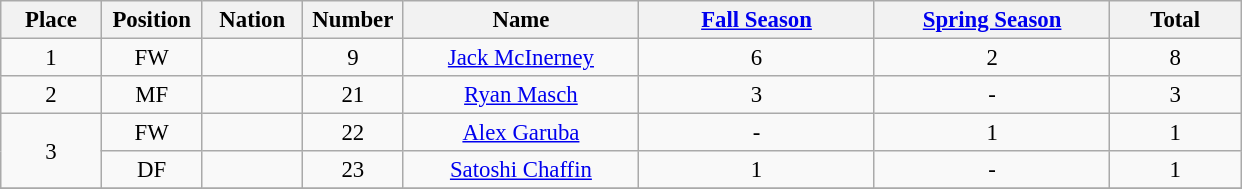<table class="wikitable" style="font-size: 95%; text-align: center;">
<tr>
<th width=60>Place</th>
<th width=60>Position</th>
<th width=60>Nation</th>
<th width=60>Number</th>
<th width=150>Name</th>
<th width=150><a href='#'>Fall Season</a></th>
<th width=150><a href='#'>Spring Season</a></th>
<th width=80><strong>Total</strong></th>
</tr>
<tr>
<td>1</td>
<td>FW</td>
<td></td>
<td>9</td>
<td><a href='#'>Jack McInerney</a></td>
<td>6</td>
<td>2</td>
<td>8</td>
</tr>
<tr>
<td>2</td>
<td>MF</td>
<td></td>
<td>21</td>
<td><a href='#'>Ryan Masch</a></td>
<td>3</td>
<td>-</td>
<td>3</td>
</tr>
<tr>
<td rowspan="2">3</td>
<td>FW</td>
<td></td>
<td>22</td>
<td><a href='#'>Alex Garuba</a></td>
<td>-</td>
<td>1</td>
<td>1</td>
</tr>
<tr>
<td>DF</td>
<td></td>
<td>23</td>
<td><a href='#'>Satoshi Chaffin</a></td>
<td>1</td>
<td>-</td>
<td>1</td>
</tr>
<tr>
</tr>
</table>
